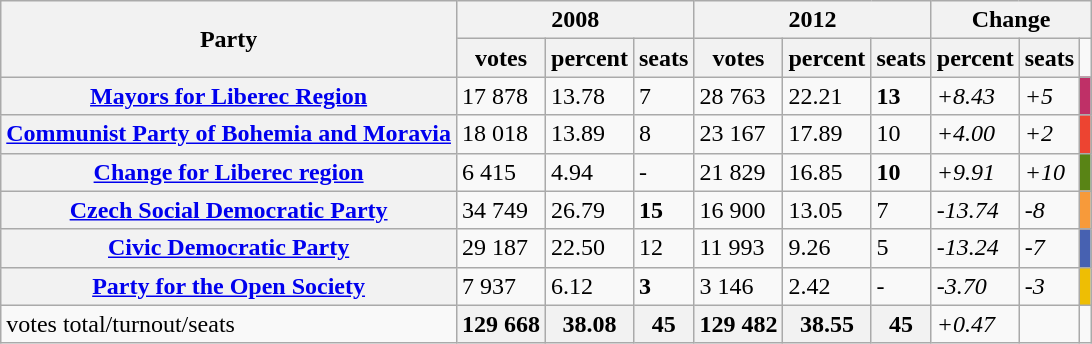<table class="wikitable">
<tr>
<th rowspan=2>Party</th>
<th colspan=3>2008</th>
<th colspan=3>2012</th>
<th colspan=3>Change</th>
</tr>
<tr>
<th>votes</th>
<th>percent</th>
<th>seats</th>
<th>votes</th>
<th>percent</th>
<th>seats</th>
<th>percent</th>
<th>seats</th>
<td></td>
</tr>
<tr>
<th><a href='#'>Mayors for Liberec Region</a></th>
<td>17 878</td>
<td>13.78</td>
<td>7</td>
<td>28 763</td>
<td>22.21</td>
<td><strong>13</strong></td>
<td><em>+8.43</em></td>
<td><em>+5</em></td>
<td style="background:#bf3067;"></td>
</tr>
<tr>
<th><a href='#'>Communist Party of Bohemia and Moravia</a></th>
<td>18 018</td>
<td>13.89</td>
<td>8</td>
<td>23 167</td>
<td>17.89</td>
<td>10</td>
<td><em>+4.00</em></td>
<td><em>+2</em></td>
<td style="background:#ed4431;"></td>
</tr>
<tr>
<th><a href='#'>Change for Liberec region</a></th>
<td>6 415</td>
<td>4.94</td>
<td>-</td>
<td>21 829</td>
<td>16.85</td>
<td><strong>10</strong></td>
<td><em>+9.91</em></td>
<td><em>+10</em></td>
<td style="background:#598415;"></td>
</tr>
<tr>
<th><a href='#'>Czech Social Democratic Party</a></th>
<td>34 749</td>
<td>26.79</td>
<td><strong>15</strong></td>
<td>16 900</td>
<td>13.05</td>
<td>7</td>
<td><em>-13.74</em></td>
<td><em>-8</em></td>
<td style="background:#f79a3a;"></td>
</tr>
<tr>
<th><a href='#'>Civic Democratic Party</a></th>
<td>29 187</td>
<td>22.50</td>
<td>12</td>
<td>11 993</td>
<td>9.26</td>
<td>5</td>
<td><em>-13.24</em></td>
<td><em>-7</em></td>
<td style="background:#4761b1;"></td>
</tr>
<tr>
<th><a href='#'>Party for the Open Society</a></th>
<td>7 937</td>
<td>6.12</td>
<td><strong>3</strong></td>
<td>3 146</td>
<td>2.42</td>
<td>-</td>
<td><em>-3.70</em></td>
<td><em>-3</em></td>
<td style="background:#eebe04;"></td>
</tr>
<tr>
<td>votes total/turnout/seats</td>
<th>129 668</th>
<th>38.08</th>
<th>45</th>
<th>129 482</th>
<th>38.55</th>
<th>45</th>
<td><em>+0.47</em></td>
<td></td>
</tr>
</table>
